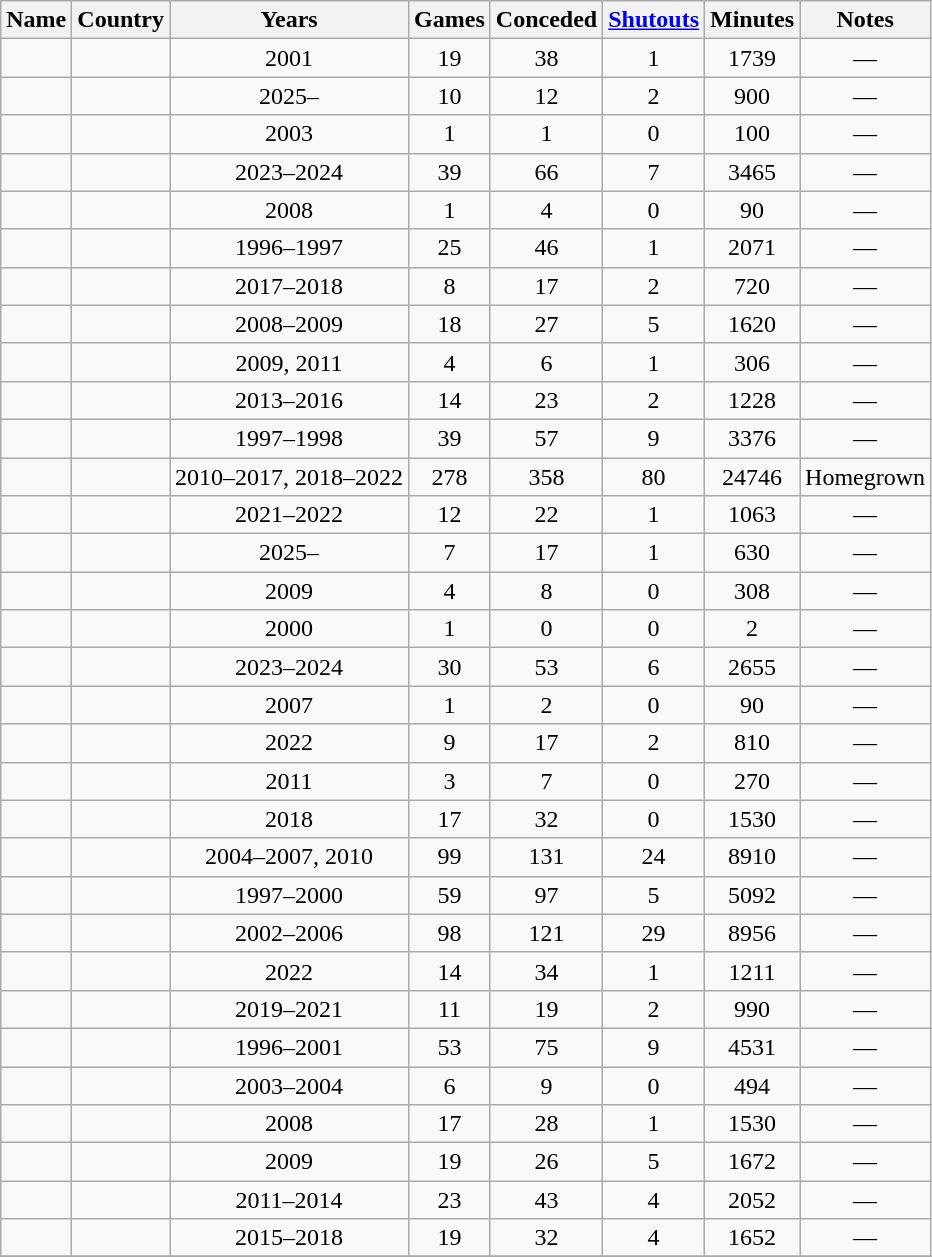<table class="wikitable sortable" style="text-align:center;">
<tr>
<th>Name</th>
<th>Country</th>
<th>Years</th>
<th>Games</th>
<th>Conceded</th>
<th><a href='#'>Shutouts</a></th>
<th>Minutes</th>
<th class=unsortable>Notes</th>
</tr>
<tr>
<td align=left></td>
<td align=left></td>
<td>2001</td>
<td>19</td>
<td>38</td>
<td>1</td>
<td>1739</td>
<td>—</td>
</tr>
<tr>
<td align=left></td>
<td align=left></td>
<td>2025–</td>
<td>10</td>
<td>12</td>
<td>2</td>
<td>900</td>
<td>—</td>
</tr>
<tr>
<td align=left></td>
<td align=left></td>
<td>2003</td>
<td>1</td>
<td>1</td>
<td>0</td>
<td>100</td>
<td>—</td>
</tr>
<tr>
<td align=left></td>
<td align=left></td>
<td>2023–2024</td>
<td>39</td>
<td>66</td>
<td>7</td>
<td>3465</td>
<td>—</td>
</tr>
<tr>
<td align=left></td>
<td align=left></td>
<td>2008</td>
<td>1</td>
<td>4</td>
<td>0</td>
<td>90</td>
<td>—</td>
</tr>
<tr>
<td align=left></td>
<td align=left></td>
<td>1996–1997</td>
<td>25</td>
<td>46</td>
<td>1</td>
<td>2071</td>
<td>—</td>
</tr>
<tr>
<td align=left></td>
<td align=left></td>
<td>2017–2018</td>
<td>8</td>
<td>17</td>
<td>2</td>
<td>720</td>
<td>—</td>
</tr>
<tr>
<td align=left></td>
<td align=left></td>
<td>2008–2009</td>
<td>18</td>
<td>27</td>
<td>5</td>
<td>1620</td>
<td>—</td>
</tr>
<tr>
<td align=left></td>
<td align=left></td>
<td>2009, 2011</td>
<td>4</td>
<td>6</td>
<td>1</td>
<td>306</td>
<td>—</td>
</tr>
<tr>
<td align=left></td>
<td align=left></td>
<td>2013–2016</td>
<td>14</td>
<td>23</td>
<td>2</td>
<td>1228</td>
<td>—</td>
</tr>
<tr>
<td align=left></td>
<td align=left></td>
<td>1997–1998</td>
<td>39</td>
<td>57</td>
<td>9</td>
<td>3376</td>
<td>—</td>
</tr>
<tr>
<td align=left></td>
<td align=left></td>
<td>2010–2017, 2018–2022</td>
<td>278</td>
<td>358</td>
<td>80</td>
<td>24746</td>
<td>Homegrown</td>
</tr>
<tr>
<td align=left></td>
<td align=left></td>
<td>2021–2022</td>
<td>12</td>
<td>22</td>
<td>1</td>
<td>1063</td>
<td>—</td>
</tr>
<tr>
<td align=left></td>
<td align=left></td>
<td>2025–</td>
<td>7</td>
<td>17</td>
<td>1</td>
<td>630</td>
<td>—</td>
</tr>
<tr>
<td align=left></td>
<td align=left></td>
<td>2009</td>
<td>4</td>
<td>8</td>
<td>0</td>
<td>308</td>
<td>—</td>
</tr>
<tr>
<td align=left></td>
<td align=left></td>
<td>2000</td>
<td>1</td>
<td>0</td>
<td>0</td>
<td>2</td>
<td>—</td>
</tr>
<tr>
<td align=left></td>
<td align=left></td>
<td>2023–2024</td>
<td>30</td>
<td>53</td>
<td>6</td>
<td>2655</td>
<td>—</td>
</tr>
<tr>
<td align=left></td>
<td align=left></td>
<td>2007</td>
<td>1</td>
<td>2</td>
<td>0</td>
<td>90</td>
<td>—</td>
</tr>
<tr>
<td align=left></td>
<td align=left></td>
<td>2022</td>
<td>9</td>
<td>17</td>
<td>2</td>
<td>810</td>
<td>—</td>
</tr>
<tr>
<td align=left></td>
<td align=left></td>
<td>2011</td>
<td>3</td>
<td>7</td>
<td>0</td>
<td>270</td>
<td>—</td>
</tr>
<tr>
<td align=left></td>
<td align=left></td>
<td>2018</td>
<td>17</td>
<td>32</td>
<td>0</td>
<td>1530</td>
<td>—</td>
</tr>
<tr>
<td align=left></td>
<td align=left></td>
<td>2004–2007, 2010</td>
<td>99</td>
<td>131</td>
<td>24</td>
<td>8910</td>
<td>—</td>
</tr>
<tr>
<td align=left></td>
<td align=left></td>
<td>1997–2000</td>
<td>59</td>
<td>97</td>
<td>5</td>
<td>5092</td>
<td>—</td>
</tr>
<tr>
<td align=left></td>
<td align=left></td>
<td>2002–2006</td>
<td>98</td>
<td>121</td>
<td>29</td>
<td>8956</td>
<td>—</td>
</tr>
<tr>
<td align=left></td>
<td align=left></td>
<td>2022</td>
<td>14</td>
<td>34</td>
<td>1</td>
<td>1211</td>
<td>—</td>
</tr>
<tr>
<td align=left></td>
<td align=left></td>
<td>2019–2021</td>
<td>11</td>
<td>19</td>
<td>2</td>
<td>990</td>
<td>—</td>
</tr>
<tr>
<td align=left></td>
<td align=left></td>
<td>1996–2001</td>
<td>53</td>
<td>75</td>
<td>9</td>
<td>4531</td>
<td>—</td>
</tr>
<tr>
<td align=left></td>
<td align=left></td>
<td>2003–2004</td>
<td>6</td>
<td>9</td>
<td>0</td>
<td>494</td>
<td>—</td>
</tr>
<tr>
<td align=left></td>
<td align=left></td>
<td>2008</td>
<td>17</td>
<td>28</td>
<td>1</td>
<td>1530</td>
<td>—</td>
</tr>
<tr>
<td align=left></td>
<td align=left></td>
<td>2009</td>
<td>19</td>
<td>26</td>
<td>5</td>
<td>1672</td>
<td>—</td>
</tr>
<tr>
<td align=left></td>
<td align=left></td>
<td>2011–2014</td>
<td>23</td>
<td>43</td>
<td>4</td>
<td>2052</td>
<td>—</td>
</tr>
<tr>
<td align=left></td>
<td align=left></td>
<td>2015–2018</td>
<td>19</td>
<td>32</td>
<td>4</td>
<td>1652</td>
<td>—</td>
</tr>
<tr>
</tr>
</table>
